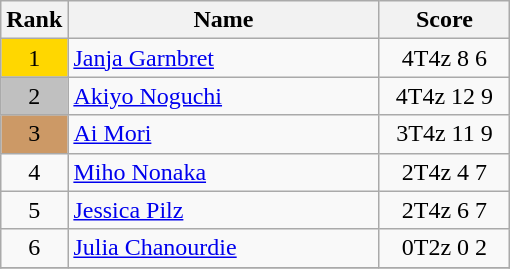<table class="wikitable">
<tr>
<th>Rank</th>
<th width = "200">Name</th>
<th width = "80">Score</th>
</tr>
<tr>
<td align="center" style="background: gold">1</td>
<td> <a href='#'>Janja Garnbret</a></td>
<td align="center">4T4z 8 6</td>
</tr>
<tr>
<td align="center" style="background: silver">2</td>
<td> <a href='#'>Akiyo Noguchi</a></td>
<td align="center">4T4z 12 9</td>
</tr>
<tr>
<td align="center" style="background: #cc9966">3</td>
<td> <a href='#'>Ai Mori</a></td>
<td align="center">3T4z 11 9</td>
</tr>
<tr>
<td align="center">4</td>
<td> <a href='#'>Miho Nonaka</a></td>
<td align="center">2T4z 4 7</td>
</tr>
<tr>
<td align="center">5</td>
<td> <a href='#'>Jessica Pilz</a></td>
<td align="center">2T4z 6 7</td>
</tr>
<tr>
<td align="center">6</td>
<td> <a href='#'>Julia Chanourdie</a></td>
<td align="center">0T2z 0 2</td>
</tr>
<tr>
</tr>
</table>
